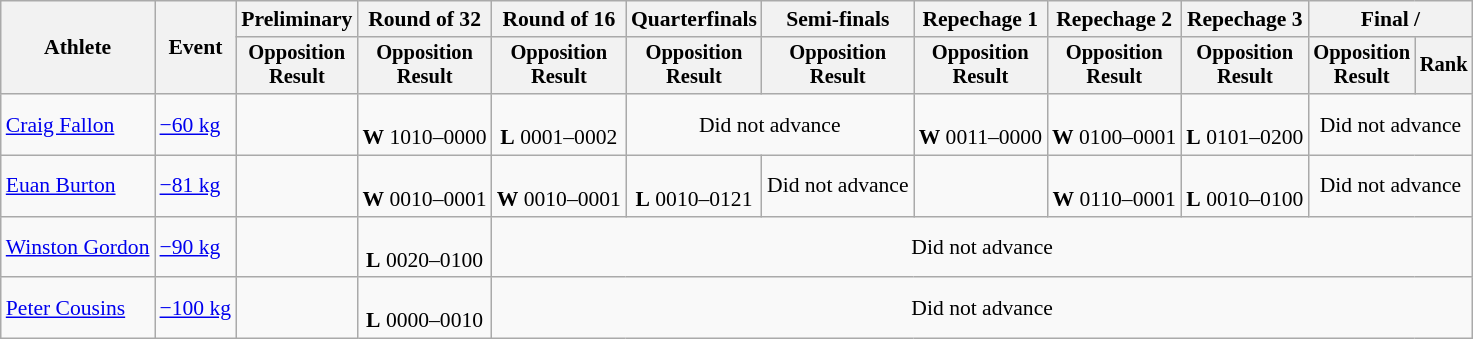<table class="wikitable" style="font-size:90%">
<tr>
<th rowspan="2">Athlete</th>
<th rowspan="2">Event</th>
<th>Preliminary</th>
<th>Round of 32</th>
<th>Round of 16</th>
<th>Quarterfinals</th>
<th>Semi-finals</th>
<th>Repechage 1</th>
<th>Repechage 2</th>
<th>Repechage 3</th>
<th colspan=2>Final / </th>
</tr>
<tr style="font-size:95%">
<th>Opposition<br>Result</th>
<th>Opposition<br>Result</th>
<th>Opposition<br>Result</th>
<th>Opposition<br>Result</th>
<th>Opposition<br>Result</th>
<th>Opposition<br>Result</th>
<th>Opposition<br>Result</th>
<th>Opposition<br>Result</th>
<th>Opposition<br>Result</th>
<th>Rank</th>
</tr>
<tr align=center>
<td align=left><a href='#'>Craig Fallon</a></td>
<td align=left><a href='#'>−60 kg</a></td>
<td></td>
<td><br><strong>W</strong> 1010–0000</td>
<td><br><strong>L</strong> 0001–0002</td>
<td colspan=2>Did not advance</td>
<td><br><strong>W</strong> 0011–0000</td>
<td><br><strong>W</strong> 0100–0001</td>
<td><br><strong>L</strong> 0101–0200</td>
<td colspan=2>Did not advance</td>
</tr>
<tr align=center>
<td align=left><a href='#'>Euan Burton</a></td>
<td align=left><a href='#'>−81 kg</a></td>
<td></td>
<td><br><strong>W</strong> 0010–0001</td>
<td><br><strong>W</strong> 0010–0001</td>
<td><br><strong>L</strong> 0010–0121</td>
<td>Did not advance</td>
<td></td>
<td><br><strong>W</strong> 0110–0001</td>
<td><br><strong>L</strong> 0010–0100</td>
<td colspan=2>Did not advance</td>
</tr>
<tr align=center>
<td align=left><a href='#'>Winston Gordon</a></td>
<td align=left><a href='#'>−90 kg</a></td>
<td></td>
<td><br><strong>L</strong> 0020–0100</td>
<td colspan=8>Did not advance</td>
</tr>
<tr align=center>
<td align=left><a href='#'>Peter Cousins</a></td>
<td align=left><a href='#'>−100 kg</a></td>
<td></td>
<td><br><strong>L</strong> 0000–0010</td>
<td colspan=8>Did not advance</td>
</tr>
</table>
